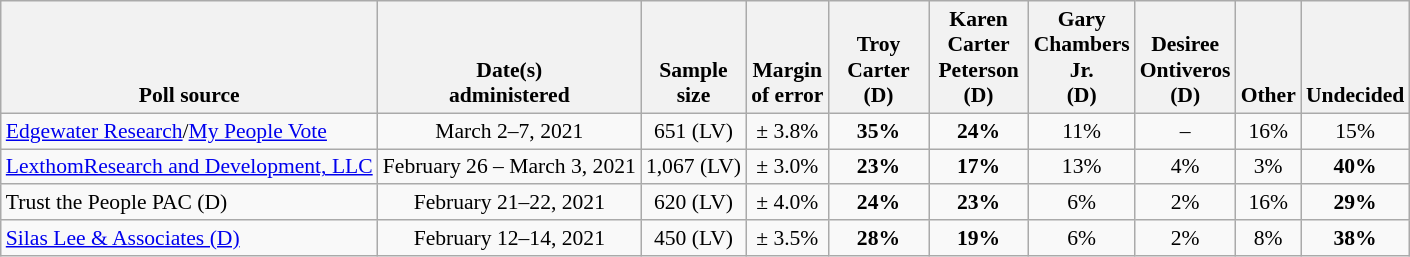<table class="wikitable" style="font-size:90%;text-align:center;">
<tr valign=bottom>
<th>Poll source</th>
<th>Date(s)<br>administered</th>
<th>Sample<br>size</th>
<th>Margin<br>of error</th>
<th style="width:60px;">Troy<br>Carter<br>(D)</th>
<th style="width:60px;">Karen<br>Carter<br>Peterson<br>(D)</th>
<th style="width:60px;">Gary<br>Chambers<br>Jr.<br>(D)</th>
<th style="width:60px;">Desiree<br>Ontiveros<br>(D)</th>
<th>Other</th>
<th>Undecided</th>
</tr>
<tr>
<td style="text-align:left;"><a href='#'>Edgewater Research</a>/<a href='#'>My People Vote</a></td>
<td>March 2–7, 2021</td>
<td>651 (LV)</td>
<td>± 3.8%</td>
<td><strong>35%</strong></td>
<td><strong>24%</strong></td>
<td>11%</td>
<td>–</td>
<td>16%</td>
<td>15%</td>
</tr>
<tr>
<td style="text-align:left;"><a href='#'>LexthomResearch and Development, LLC</a></td>
<td>February 26 – March 3, 2021</td>
<td>1,067 (LV)</td>
<td>± 3.0%</td>
<td><strong>23%</strong></td>
<td><strong>17%</strong></td>
<td>13%</td>
<td>4%</td>
<td>3%</td>
<td><strong>40%</strong></td>
</tr>
<tr>
<td style="text-align:left;">Trust the People PAC (D)</td>
<td>February 21–22, 2021</td>
<td>620 (LV)</td>
<td>± 4.0%</td>
<td><strong>24%</strong></td>
<td><strong>23%</strong></td>
<td>6%</td>
<td>2%</td>
<td>16%</td>
<td><strong>29%</strong></td>
</tr>
<tr>
<td style="text-align:left;"><a href='#'>Silas Lee & Associates (D)</a></td>
<td>February 12–14, 2021</td>
<td>450 (LV)</td>
<td>± 3.5%</td>
<td><strong>28%</strong></td>
<td><strong>19%</strong></td>
<td>6%</td>
<td>2%</td>
<td>8%</td>
<td><strong>38%</strong></td>
</tr>
</table>
